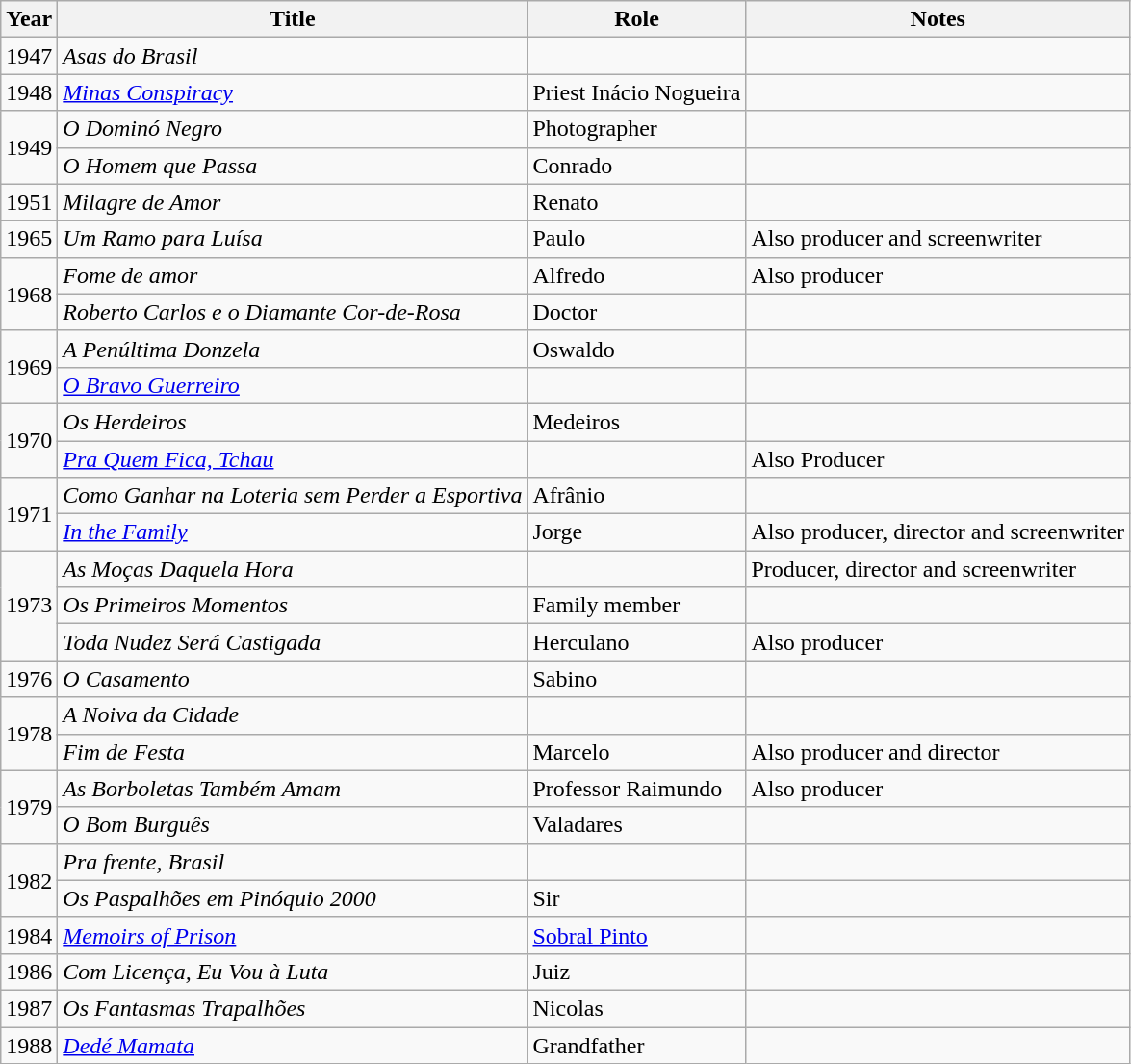<table class="wikitable">
<tr>
<th>Year</th>
<th>Title</th>
<th>Role</th>
<th>Notes</th>
</tr>
<tr>
<td>1947</td>
<td><em>Asas do Brasil</em></td>
<td></td>
<td></td>
</tr>
<tr>
<td>1948</td>
<td><em><a href='#'>Minas Conspiracy</a></em></td>
<td>Priest Inácio Nogueira</td>
<td></td>
</tr>
<tr>
<td rowspan="2">1949</td>
<td><em>O Dominó Negro</em></td>
<td>Photographer</td>
<td></td>
</tr>
<tr>
<td><em>O Homem que Passa</em></td>
<td>Conrado</td>
<td></td>
</tr>
<tr>
<td>1951</td>
<td><em>Milagre de Amor</em></td>
<td>Renato</td>
<td></td>
</tr>
<tr>
<td>1965</td>
<td><em>Um Ramo para Luísa</em></td>
<td>Paulo</td>
<td>Also producer and screenwriter</td>
</tr>
<tr>
<td rowspan="2">1968</td>
<td><em>Fome de amor</em></td>
<td>Alfredo</td>
<td>Also producer</td>
</tr>
<tr>
<td><em>Roberto Carlos e o Diamante Cor-de-Rosa</em></td>
<td>Doctor</td>
<td></td>
</tr>
<tr>
<td rowspan="2">1969</td>
<td><em>A Penúltima Donzela</em></td>
<td>Oswaldo</td>
<td></td>
</tr>
<tr>
<td><em><a href='#'>O Bravo Guerreiro</a></em></td>
<td></td>
<td></td>
</tr>
<tr>
<td rowspan="2">1970</td>
<td><em>Os Herdeiros</em></td>
<td>Medeiros</td>
<td></td>
</tr>
<tr>
<td><em><a href='#'>Pra Quem Fica, Tchau</a></em></td>
<td></td>
<td>Also Producer</td>
</tr>
<tr>
<td rowspan="2">1971</td>
<td><em>Como Ganhar na Loteria sem Perder a Esportiva</em></td>
<td>Afrânio</td>
<td></td>
</tr>
<tr>
<td><em><a href='#'>In the Family</a></em></td>
<td>Jorge</td>
<td>Also producer, director and screenwriter</td>
</tr>
<tr>
<td rowspan="3">1973</td>
<td><em>As Moças Daquela Hora</em></td>
<td></td>
<td>Producer, director and screenwriter</td>
</tr>
<tr>
<td><em>Os Primeiros Momentos</em></td>
<td>Family member</td>
<td></td>
</tr>
<tr>
<td><em>Toda Nudez Será Castigada</em></td>
<td>Herculano</td>
<td>Also producer</td>
</tr>
<tr>
<td>1976</td>
<td><em>O Casamento</em></td>
<td>Sabino</td>
<td></td>
</tr>
<tr>
<td rowspan="2">1978</td>
<td><em>A Noiva da Cidade</em></td>
<td></td>
<td></td>
</tr>
<tr>
<td><em>Fim de Festa</em></td>
<td>Marcelo</td>
<td>Also producer and director</td>
</tr>
<tr>
<td rowspan="2">1979</td>
<td><em>As Borboletas Também Amam</em></td>
<td>Professor Raimundo</td>
<td>Also producer</td>
</tr>
<tr>
<td><em>O Bom Burguês</em></td>
<td>Valadares</td>
<td></td>
</tr>
<tr>
<td rowspan="2">1982</td>
<td><em>Pra frente, Brasil</em></td>
<td></td>
<td></td>
</tr>
<tr>
<td><em>Os Paspalhões em Pinóquio 2000</em></td>
<td>Sir</td>
<td></td>
</tr>
<tr>
<td>1984</td>
<td><em><a href='#'>Memoirs of Prison</a></em></td>
<td><a href='#'>Sobral Pinto</a></td>
<td></td>
</tr>
<tr>
<td>1986</td>
<td><em>Com Licença, Eu Vou à Luta</em></td>
<td>Juiz</td>
<td></td>
</tr>
<tr>
<td>1987</td>
<td><em>Os Fantasmas Trapalhões</em></td>
<td>Nicolas</td>
<td></td>
</tr>
<tr>
<td>1988</td>
<td><em><a href='#'>Dedé Mamata</a></em></td>
<td>Grandfather</td>
<td></td>
</tr>
</table>
